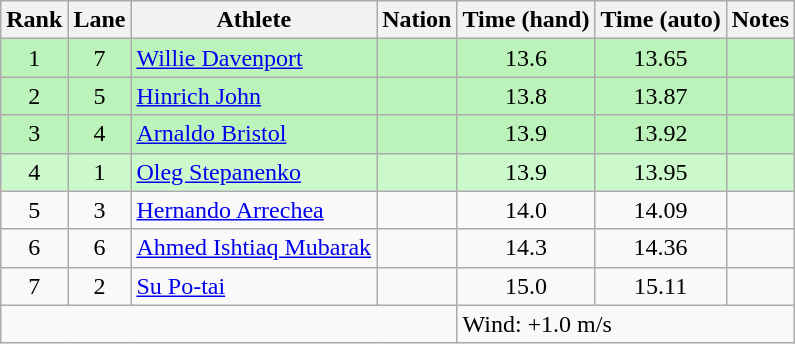<table class="wikitable sortable" style="text-align:center">
<tr>
<th>Rank</th>
<th>Lane</th>
<th>Athlete</th>
<th>Nation</th>
<th>Time (hand)</th>
<th>Time (auto)</th>
<th>Notes</th>
</tr>
<tr bgcolor=bbf3bb>
<td>1</td>
<td>7</td>
<td align=left><a href='#'>Willie Davenport</a></td>
<td align=left></td>
<td>13.6</td>
<td>13.65</td>
<td></td>
</tr>
<tr bgcolor=bbf3bb>
<td>2</td>
<td>5</td>
<td align=left><a href='#'>Hinrich John</a></td>
<td align=left></td>
<td>13.8</td>
<td>13.87</td>
<td></td>
</tr>
<tr bgcolor=bbf3bb>
<td>3</td>
<td>4</td>
<td align=left><a href='#'>Arnaldo Bristol</a></td>
<td align=left></td>
<td>13.9</td>
<td>13.92</td>
<td></td>
</tr>
<tr bgcolor=ccf9cc>
<td>4</td>
<td>1</td>
<td align=left><a href='#'>Oleg Stepanenko</a></td>
<td align=left></td>
<td>13.9</td>
<td>13.95</td>
<td></td>
</tr>
<tr>
<td>5</td>
<td>3</td>
<td align=left><a href='#'>Hernando Arrechea</a></td>
<td align=left></td>
<td>14.0</td>
<td>14.09</td>
<td></td>
</tr>
<tr>
<td>6</td>
<td>6</td>
<td align=left><a href='#'>Ahmed Ishtiaq Mubarak</a></td>
<td align=left></td>
<td>14.3</td>
<td>14.36</td>
<td></td>
</tr>
<tr>
<td>7</td>
<td>2</td>
<td align=left><a href='#'>Su Po-tai</a></td>
<td align=left></td>
<td>15.0</td>
<td>15.11</td>
<td></td>
</tr>
<tr class="sortbottom">
<td colspan=4></td>
<td colspan="3" style="text-align:left;">Wind: +1.0 m/s</td>
</tr>
</table>
